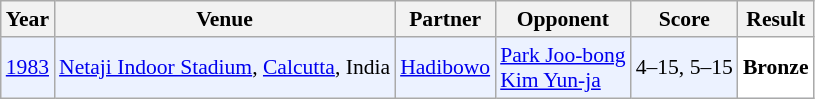<table class="sortable wikitable" style="font-size: 90%;">
<tr>
<th>Year</th>
<th>Venue</th>
<th>Partner</th>
<th>Opponent</th>
<th>Score</th>
<th>Result</th>
</tr>
<tr style="background:#ECF2FF">
<td align="center"><a href='#'>1983</a></td>
<td align="left"><a href='#'>Netaji Indoor Stadium</a>, <a href='#'>Calcutta</a>, India</td>
<td align="left"> <a href='#'>Hadibowo</a></td>
<td align="left"> <a href='#'>Park Joo-bong</a><br> <a href='#'>Kim Yun-ja</a></td>
<td align="left">4–15, 5–15</td>
<td style="text-align:left; background:white"> <strong>Bronze</strong></td>
</tr>
</table>
